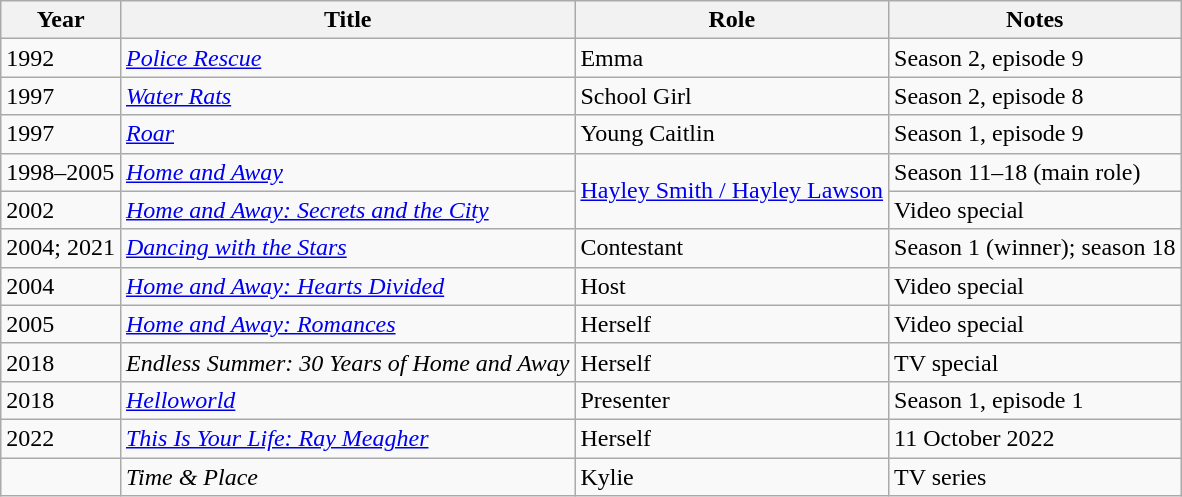<table class="wikitable">
<tr>
<th>Year</th>
<th>Title</th>
<th>Role</th>
<th>Notes</th>
</tr>
<tr>
<td>1992</td>
<td><em><a href='#'>Police Rescue</a></em></td>
<td>Emma</td>
<td>Season 2, episode 9</td>
</tr>
<tr>
<td>1997</td>
<td><em><a href='#'>Water Rats</a></em></td>
<td>School Girl</td>
<td>Season 2, episode 8</td>
</tr>
<tr>
<td>1997</td>
<td><em><a href='#'>Roar</a></em></td>
<td>Young Caitlin</td>
<td>Season 1, episode 9</td>
</tr>
<tr>
<td>1998–2005</td>
<td><em><a href='#'>Home and Away</a></em></td>
<td rowspan="2"><a href='#'>Hayley Smith / Hayley Lawson</a></td>
<td>Season 11–18 (main role)</td>
</tr>
<tr>
<td>2002</td>
<td><em><a href='#'>Home and Away: Secrets and the City</a></em></td>
<td>Video special</td>
</tr>
<tr>
<td>2004; 2021</td>
<td><em><a href='#'>Dancing with the Stars</a></em></td>
<td>Contestant</td>
<td>Season 1 (winner); season 18</td>
</tr>
<tr>
<td>2004</td>
<td><em><a href='#'>Home and Away: Hearts Divided</a></em></td>
<td>Host</td>
<td>Video special</td>
</tr>
<tr>
<td>2005</td>
<td><em><a href='#'>Home and Away: Romances</a></em></td>
<td>Herself</td>
<td>Video special</td>
</tr>
<tr>
<td>2018</td>
<td><em>Endless Summer: 30 Years of Home and Away</em></td>
<td>Herself</td>
<td>TV special</td>
</tr>
<tr>
<td>2018</td>
<td><em><a href='#'>Helloworld</a></em></td>
<td>Presenter</td>
<td>Season 1, episode 1</td>
</tr>
<tr>
<td>2022</td>
<td><em><a href='#'>This Is Your Life: Ray Meagher</a></em></td>
<td>Herself</td>
<td>11 October 2022</td>
</tr>
<tr>
<td></td>
<td><em>Time & Place</em></td>
<td>Kylie</td>
<td>TV series</td>
</tr>
</table>
